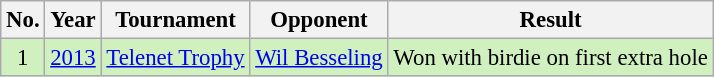<table class="wikitable" style="font-size:95%;">
<tr>
<th>No.</th>
<th>Year</th>
<th>Tournament</th>
<th>Opponent</th>
<th>Result</th>
</tr>
<tr style="background:#D0F0C0;">
<td align=center>1</td>
<td><a href='#'>2013</a></td>
<td><a href='#'>Telenet Trophy</a></td>
<td> <a href='#'>Wil Besseling</a></td>
<td>Won with birdie on first extra hole</td>
</tr>
</table>
